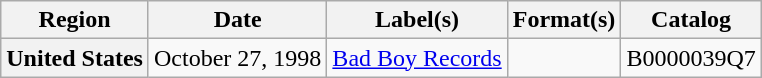<table class="wikitable sortable plainrowheaders">
<tr>
<th scope="col">Region</th>
<th scope="col">Date</th>
<th scope="col">Label(s)</th>
<th scope="col">Format(s)</th>
<th scope="col">Catalog</th>
</tr>
<tr>
<th scope="row">United States</th>
<td>October 27, 1998</td>
<td><a href='#'>Bad Boy Records</a></td>
<td></td>
<td>B0000039Q7</td>
</tr>
</table>
